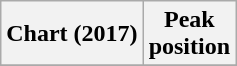<table class="wikitable plainrowheaders" style="text-align:center">
<tr>
<th scope="col">Chart (2017)</th>
<th scope="col">Peak<br>position</th>
</tr>
<tr>
</tr>
</table>
